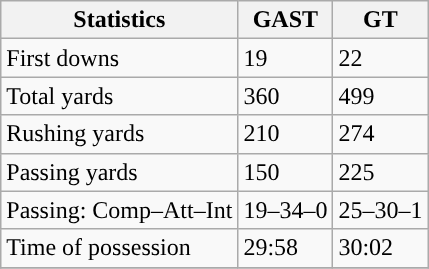<table class="wikitable" style="float: left;">
<tr>
<th>Statistics</th>
<th>GAST</th>
<th>GT</th>
</tr>
<tr>
<td>First downs</td>
<td>19</td>
<td>22</td>
</tr>
<tr>
<td>Total yards</td>
<td>360</td>
<td>499</td>
</tr>
<tr>
<td>Rushing yards</td>
<td>210</td>
<td>274</td>
</tr>
<tr>
<td>Passing yards</td>
<td>150</td>
<td>225</td>
</tr>
<tr>
<td>Passing: Comp–Att–Int</td>
<td>19–34–0</td>
<td>25–30–1</td>
</tr>
<tr>
<td>Time of possession</td>
<td>29:58</td>
<td>30:02</td>
</tr>
<tr>
</tr>
</table>
